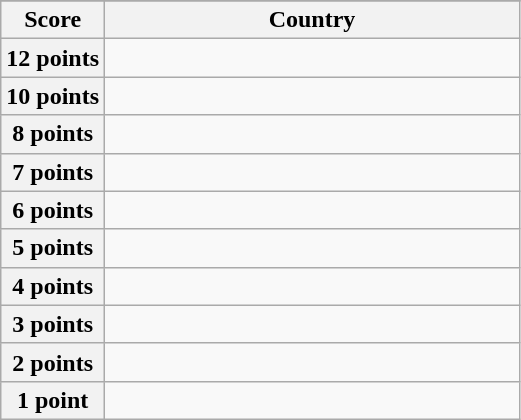<table class="wikitable">
<tr>
</tr>
<tr>
<th scope="col" width="20%">Score</th>
<th scope="col">Country</th>
</tr>
<tr>
<th scope="row">12 points</th>
<td></td>
</tr>
<tr>
<th scope="row">10 points</th>
<td></td>
</tr>
<tr>
<th scope="row">8 points</th>
<td></td>
</tr>
<tr>
<th scope="row">7 points</th>
<td></td>
</tr>
<tr>
<th scope="row">6 points</th>
<td></td>
</tr>
<tr>
<th scope="row">5 points</th>
<td></td>
</tr>
<tr>
<th scope="row">4 points</th>
<td></td>
</tr>
<tr>
<th scope="row">3 points</th>
<td></td>
</tr>
<tr>
<th scope="row">2 points</th>
<td></td>
</tr>
<tr>
<th scope="row">1 point</th>
<td></td>
</tr>
</table>
